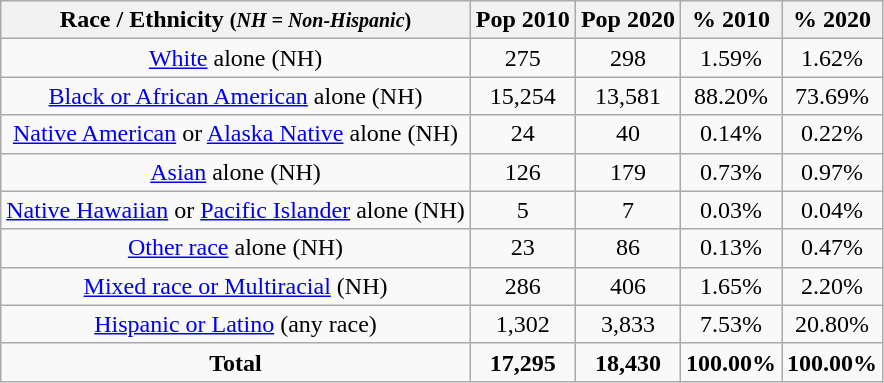<table class="wikitable" style="text-align:center;">
<tr>
<th>Race / Ethnicity <small>(<em>NH = Non-Hispanic</em>)</small></th>
<th>Pop 2010</th>
<th>Pop 2020</th>
<th>% 2010</th>
<th>% 2020</th>
</tr>
<tr>
<td><a href='#'>White</a> alone (NH)</td>
<td>275</td>
<td>298</td>
<td>1.59%</td>
<td>1.62%</td>
</tr>
<tr>
<td><a href='#'>Black or African American</a> alone (NH)</td>
<td>15,254</td>
<td>13,581</td>
<td>88.20%</td>
<td>73.69%</td>
</tr>
<tr>
<td><a href='#'>Native American</a> or <a href='#'>Alaska Native</a> alone (NH)</td>
<td>24</td>
<td>40</td>
<td>0.14%</td>
<td>0.22%</td>
</tr>
<tr>
<td><a href='#'>Asian</a> alone (NH)</td>
<td>126</td>
<td>179</td>
<td>0.73%</td>
<td>0.97%</td>
</tr>
<tr>
<td><a href='#'>Native Hawaiian</a> or <a href='#'>Pacific Islander</a> alone (NH)</td>
<td>5</td>
<td>7</td>
<td>0.03%</td>
<td>0.04%</td>
</tr>
<tr>
<td><a href='#'>Other race</a> alone (NH)</td>
<td>23</td>
<td>86</td>
<td>0.13%</td>
<td>0.47%</td>
</tr>
<tr>
<td><a href='#'>Mixed race or Multiracial</a> (NH)</td>
<td>286</td>
<td>406</td>
<td>1.65%</td>
<td>2.20%</td>
</tr>
<tr>
<td><a href='#'>Hispanic or Latino</a> (any race)</td>
<td>1,302</td>
<td>3,833</td>
<td>7.53%</td>
<td>20.80%</td>
</tr>
<tr>
<td><strong>Total</strong></td>
<td><strong>17,295</strong></td>
<td><strong>18,430</strong></td>
<td><strong>100.00%</strong></td>
<td><strong>100.00%</strong></td>
</tr>
</table>
